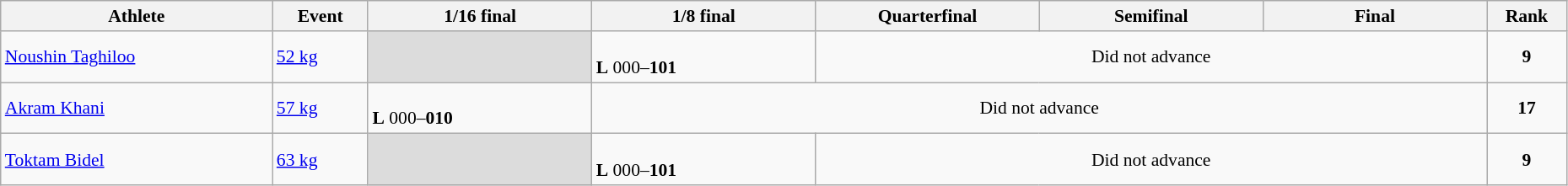<table class="wikitable" width="98%" style="text-align:left; font-size:90%">
<tr>
<th width="17%">Athlete</th>
<th width="6%">Event</th>
<th width="14%">1/16 final</th>
<th width="14%">1/8 final</th>
<th width="14%">Quarterfinal</th>
<th width="14%">Semifinal</th>
<th width="14%">Final</th>
<th width="5%">Rank</th>
</tr>
<tr>
<td><a href='#'>Noushin Taghiloo</a></td>
<td><a href='#'>52 kg</a></td>
<td bgcolor=#DCDCDC></td>
<td><br><strong>L</strong> 000–<strong>101</strong></td>
<td colspan=3 align=center>Did not advance</td>
<td align=center><strong>9</strong></td>
</tr>
<tr>
<td><a href='#'>Akram Khani</a></td>
<td><a href='#'>57 kg</a></td>
<td><br><strong>L</strong> 000–<strong>010</strong></td>
<td colspan=4 align=center>Did not advance</td>
<td align=center><strong>17</strong></td>
</tr>
<tr>
<td><a href='#'>Toktam Bidel</a></td>
<td><a href='#'>63 kg</a></td>
<td bgcolor=#DCDCDC></td>
<td><br><strong>L</strong> 000–<strong>101</strong></td>
<td colspan=3 align=center>Did not advance</td>
<td align=center><strong>9</strong></td>
</tr>
</table>
